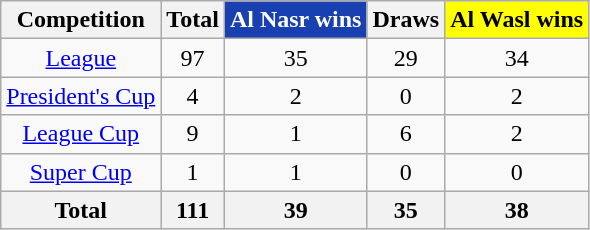<table class="wikitable" style="text-align: center;">
<tr>
<th>Competition</th>
<th>Total</th>
<th style="color:white; background: #1840B1;">Al Nasr wins</th>
<th>Draws</th>
<th style="color:Black; background: yellow;">Al Wasl wins</th>
</tr>
<tr>
<td><a href='#'>League</a></td>
<td>97</td>
<td>35</td>
<td>29</td>
<td>34</td>
</tr>
<tr>
<td><a href='#'>President's Cup</a></td>
<td>4</td>
<td>2</td>
<td>0</td>
<td>2</td>
</tr>
<tr>
<td><a href='#'>League Cup</a></td>
<td>9</td>
<td>1</td>
<td>6</td>
<td>2</td>
</tr>
<tr>
<td><a href='#'>Super Cup</a></td>
<td>1</td>
<td>1</td>
<td>0</td>
<td>0</td>
</tr>
<tr>
<th>Total</th>
<th>111</th>
<th>39</th>
<th>35</th>
<th>38</th>
</tr>
</table>
